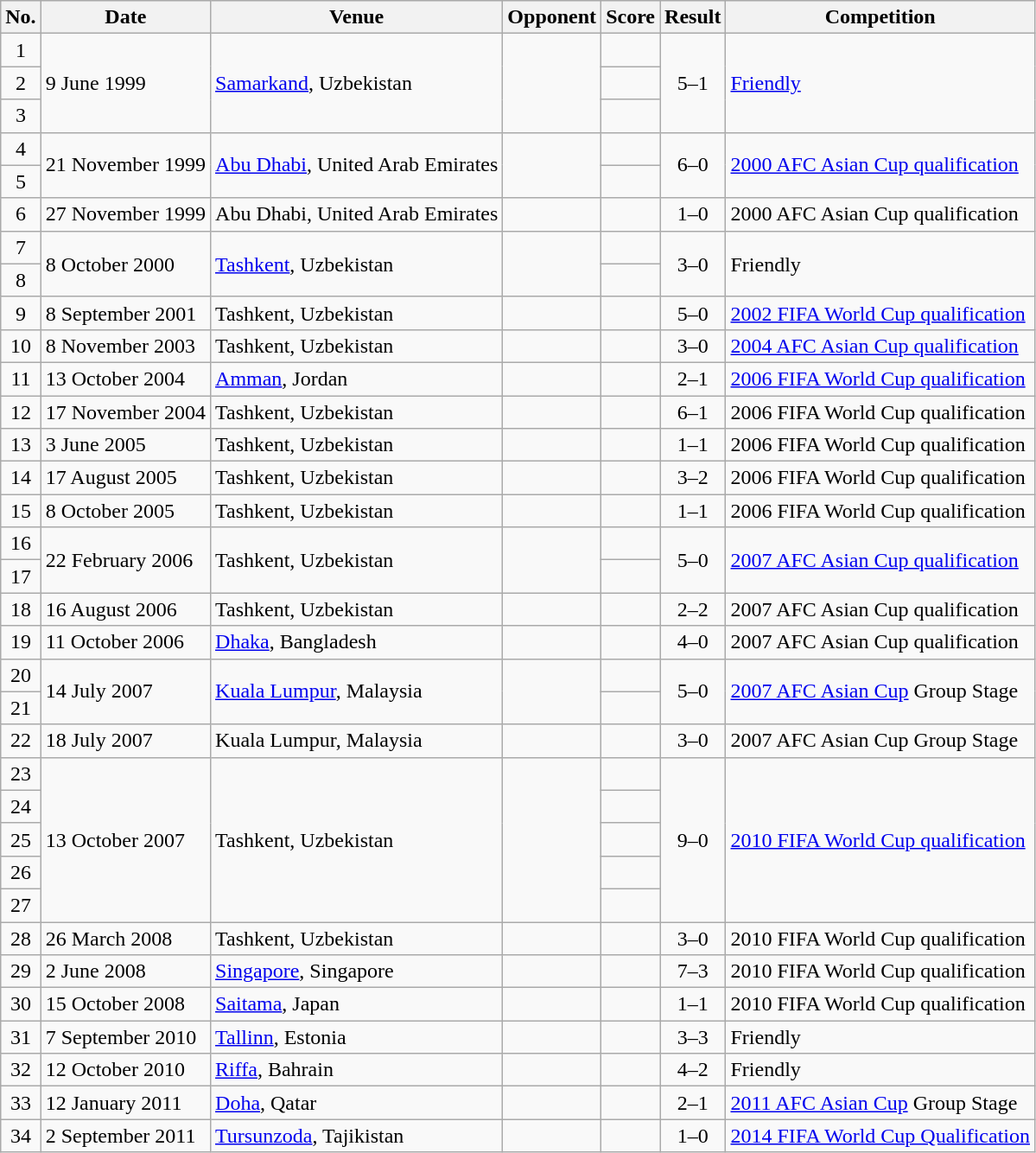<table class="wikitable sortable">
<tr>
<th scope="col">No.</th>
<th scope="col">Date</th>
<th scope="col">Venue</th>
<th scope="col">Opponent</th>
<th scope="col">Score</th>
<th scope="col">Result</th>
<th scope="col">Competition</th>
</tr>
<tr>
<td align="center">1</td>
<td rowspan="3">9 June 1999</td>
<td rowspan="3"><a href='#'>Samarkand</a>, Uzbekistan</td>
<td rowspan="3"></td>
<td></td>
<td rowspan="3" style="text-align:center">5–1</td>
<td rowspan="3"><a href='#'>Friendly</a></td>
</tr>
<tr>
<td align="center">2</td>
<td></td>
</tr>
<tr>
<td align="center">3</td>
<td></td>
</tr>
<tr>
<td align="center">4</td>
<td rowspan="2">21 November 1999</td>
<td rowspan="2"><a href='#'>Abu Dhabi</a>, United Arab Emirates</td>
<td rowspan="2"></td>
<td></td>
<td rowspan="2" style="text-align:center">6–0</td>
<td rowspan="2"><a href='#'>2000 AFC Asian Cup qualification</a></td>
</tr>
<tr>
<td align="center">5</td>
<td></td>
</tr>
<tr>
<td align="center">6</td>
<td>27 November 1999</td>
<td>Abu Dhabi, United Arab Emirates</td>
<td></td>
<td></td>
<td align="center">1–0</td>
<td>2000 AFC Asian Cup qualification</td>
</tr>
<tr>
<td align="center">7</td>
<td rowspan="2">8 October 2000</td>
<td rowspan="2"><a href='#'>Tashkent</a>, Uzbekistan</td>
<td rowspan="2"></td>
<td></td>
<td rowspan="2" style="text-align:center">3–0</td>
<td rowspan="2">Friendly</td>
</tr>
<tr>
<td align="center">8</td>
<td></td>
</tr>
<tr>
<td align="center">9</td>
<td>8 September 2001</td>
<td>Tashkent, Uzbekistan</td>
<td></td>
<td></td>
<td align="center">5–0</td>
<td><a href='#'>2002 FIFA World Cup qualification</a></td>
</tr>
<tr>
<td align="center">10</td>
<td>8 November 2003</td>
<td>Tashkent, Uzbekistan</td>
<td></td>
<td></td>
<td align="center">3–0</td>
<td><a href='#'>2004 AFC Asian Cup qualification</a></td>
</tr>
<tr>
<td align="center">11</td>
<td>13 October 2004</td>
<td><a href='#'>Amman</a>, Jordan</td>
<td></td>
<td></td>
<td align="center">2–1</td>
<td><a href='#'>2006 FIFA World Cup qualification</a></td>
</tr>
<tr>
<td align="center">12</td>
<td>17 November 2004</td>
<td>Tashkent, Uzbekistan</td>
<td></td>
<td></td>
<td align="center">6–1</td>
<td>2006 FIFA World Cup qualification</td>
</tr>
<tr>
<td align="center">13</td>
<td>3 June 2005</td>
<td>Tashkent, Uzbekistan</td>
<td></td>
<td></td>
<td align="center">1–1</td>
<td>2006 FIFA World Cup qualification</td>
</tr>
<tr>
<td align="center">14</td>
<td>17 August 2005</td>
<td>Tashkent, Uzbekistan</td>
<td></td>
<td></td>
<td align="center">3–2</td>
<td>2006 FIFA World Cup qualification</td>
</tr>
<tr>
<td align="center">15</td>
<td>8 October 2005</td>
<td>Tashkent, Uzbekistan</td>
<td></td>
<td></td>
<td align="center">1–1</td>
<td>2006 FIFA World Cup qualification</td>
</tr>
<tr>
<td align="center">16</td>
<td rowspan="2">22 February 2006</td>
<td rowspan="2">Tashkent, Uzbekistan</td>
<td rowspan="2"></td>
<td></td>
<td rowspan="2" style="text-align:center">5–0</td>
<td rowspan="2"><a href='#'>2007 AFC Asian Cup qualification</a></td>
</tr>
<tr>
<td align="center">17</td>
<td></td>
</tr>
<tr>
<td align="center">18</td>
<td>16 August 2006</td>
<td>Tashkent, Uzbekistan</td>
<td></td>
<td></td>
<td align="center">2–2</td>
<td>2007 AFC Asian Cup qualification</td>
</tr>
<tr>
<td align="center">19</td>
<td>11 October 2006</td>
<td><a href='#'>Dhaka</a>, Bangladesh</td>
<td></td>
<td></td>
<td align="center">4–0</td>
<td>2007 AFC Asian Cup qualification</td>
</tr>
<tr>
<td align="center">20</td>
<td rowspan="2">14 July 2007</td>
<td rowspan="2"><a href='#'>Kuala Lumpur</a>, Malaysia</td>
<td rowspan="2"></td>
<td></td>
<td rowspan="2" style="text-align:center">5–0</td>
<td rowspan="2"><a href='#'>2007 AFC Asian Cup</a> Group Stage</td>
</tr>
<tr>
<td align="center">21</td>
<td></td>
</tr>
<tr>
<td align="center">22</td>
<td>18 July 2007</td>
<td>Kuala Lumpur, Malaysia</td>
<td></td>
<td></td>
<td align="center">3–0</td>
<td>2007 AFC Asian Cup Group Stage</td>
</tr>
<tr>
<td align="center">23</td>
<td rowspan="5">13 October 2007</td>
<td rowspan="5">Tashkent, Uzbekistan</td>
<td rowspan="5"></td>
<td></td>
<td rowspan="5" style="text-align:center">9–0</td>
<td rowspan="5"><a href='#'>2010 FIFA World Cup qualification</a></td>
</tr>
<tr>
<td align="center">24</td>
<td></td>
</tr>
<tr>
<td align="center">25</td>
<td></td>
</tr>
<tr>
<td align="center">26</td>
<td></td>
</tr>
<tr>
<td align="center">27</td>
<td></td>
</tr>
<tr>
<td align="center">28</td>
<td>26 March 2008</td>
<td>Tashkent, Uzbekistan</td>
<td></td>
<td></td>
<td align="center">3–0</td>
<td>2010 FIFA World Cup qualification</td>
</tr>
<tr>
<td align="center">29</td>
<td>2 June 2008</td>
<td><a href='#'>Singapore</a>, Singapore</td>
<td></td>
<td></td>
<td align="center">7–3</td>
<td>2010 FIFA World Cup qualification</td>
</tr>
<tr>
<td align="center">30</td>
<td>15 October 2008</td>
<td><a href='#'>Saitama</a>, Japan</td>
<td></td>
<td></td>
<td align="center">1–1</td>
<td>2010 FIFA World Cup qualification</td>
</tr>
<tr>
<td align="center">31</td>
<td>7 September 2010</td>
<td><a href='#'>Tallinn</a>, Estonia</td>
<td></td>
<td></td>
<td align="center">3–3</td>
<td>Friendly</td>
</tr>
<tr>
<td align="center">32</td>
<td>12 October 2010</td>
<td><a href='#'>Riffa</a>, Bahrain</td>
<td></td>
<td></td>
<td align="center">4–2</td>
<td>Friendly</td>
</tr>
<tr>
<td align="center">33</td>
<td>12 January 2011</td>
<td><a href='#'>Doha</a>, Qatar</td>
<td></td>
<td></td>
<td align="center">2–1</td>
<td><a href='#'>2011 AFC Asian Cup</a> Group Stage</td>
</tr>
<tr>
<td align="center">34</td>
<td>2 September 2011</td>
<td><a href='#'>Tursunzoda</a>, Tajikistan</td>
<td></td>
<td></td>
<td align="center">1–0</td>
<td><a href='#'>2014 FIFA World Cup Qualification</a></td>
</tr>
</table>
